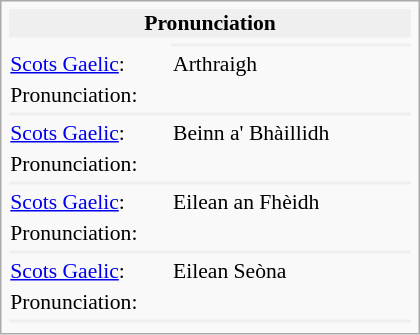<table class="collapsible infobox collapsed" width="280" style="font-size: 90%;">
<tr>
<th colspan="2" bgcolor="#efefef">Pronunciation</th>
</tr>
<tr class="note">
</tr>
<tr style="vertical-align: top;">
<td style="width: 40%;"></td>
<th colspan="2" bgcolor="#efefef"></th>
</tr>
<tr>
<td><a href='#'>Scots Gaelic</a>:</td>
<td>Arthraigh</td>
</tr>
<tr>
<td>Pronunciation:</td>
<td></td>
</tr>
<tr>
<th colspan="2" bgcolor="#efefef"></th>
</tr>
<tr>
<td><a href='#'>Scots Gaelic</a>:</td>
<td>Beinn a' Bhàillidh</td>
</tr>
<tr>
<td>Pronunciation:</td>
<td></td>
</tr>
<tr>
<th colspan="2" bgcolor="#efefef"></th>
</tr>
<tr>
<td><a href='#'>Scots Gaelic</a>:</td>
<td>Eilean an Fhèidh</td>
</tr>
<tr>
<td>Pronunciation:</td>
<td></td>
</tr>
<tr>
<th colspan="2" bgcolor="#efefef"></th>
</tr>
<tr>
<td><a href='#'>Scots Gaelic</a>:</td>
<td>Eilean Seòna</td>
</tr>
<tr>
<td>Pronunciation:</td>
<td></td>
</tr>
<tr>
<th colspan="2" bgcolor="#efefef"></th>
</tr>
<tr>
</tr>
</table>
